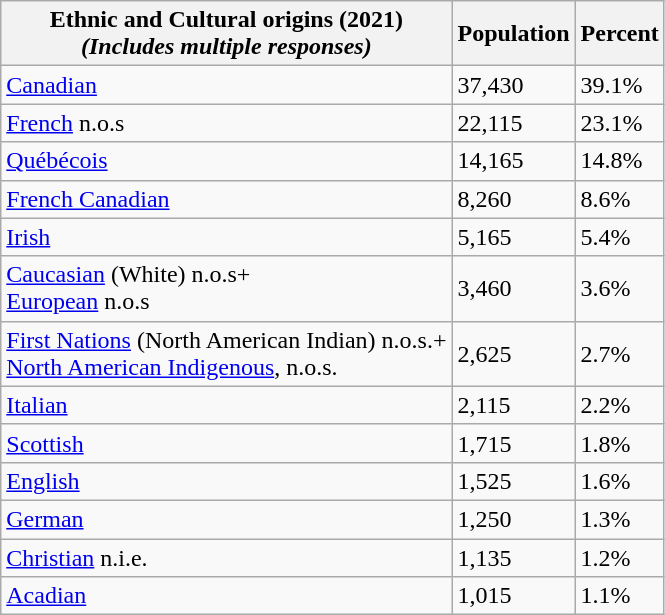<table class="wikitable">
<tr>
<th>Ethnic and Cultural origins (2021)<br><em>(Includes multiple responses)</em></th>
<th>Population</th>
<th>Percent</th>
</tr>
<tr>
<td><a href='#'>Canadian</a></td>
<td>37,430</td>
<td>39.1%</td>
</tr>
<tr>
<td><a href='#'>French</a> n.o.s</td>
<td>22,115</td>
<td>23.1%</td>
</tr>
<tr>
<td><a href='#'>Québécois</a></td>
<td>14,165</td>
<td>14.8%</td>
</tr>
<tr>
<td><a href='#'>French Canadian</a></td>
<td>8,260</td>
<td>8.6%</td>
</tr>
<tr>
<td><a href='#'>Irish</a></td>
<td>5,165</td>
<td>5.4%</td>
</tr>
<tr>
<td><a href='#'>Caucasian</a> (White) n.o.s+<br><a href='#'>European</a> n.o.s</td>
<td>3,460</td>
<td>3.6%</td>
</tr>
<tr>
<td><a href='#'>First Nations</a> (North American Indian) n.o.s.+<br><a href='#'>North American Indigenous</a>, n.o.s.</td>
<td>2,625</td>
<td>2.7%</td>
</tr>
<tr>
<td><a href='#'>Italian</a></td>
<td>2,115</td>
<td>2.2%</td>
</tr>
<tr>
<td><a href='#'>Scottish</a></td>
<td>1,715</td>
<td>1.8%</td>
</tr>
<tr>
<td><a href='#'>English</a></td>
<td>1,525</td>
<td>1.6%</td>
</tr>
<tr>
<td><a href='#'>German</a></td>
<td>1,250</td>
<td>1.3%</td>
</tr>
<tr>
<td><a href='#'>Christian</a> n.i.e.</td>
<td>1,135</td>
<td>1.2%</td>
</tr>
<tr>
<td><a href='#'>Acadian</a></td>
<td>1,015</td>
<td>1.1%</td>
</tr>
</table>
